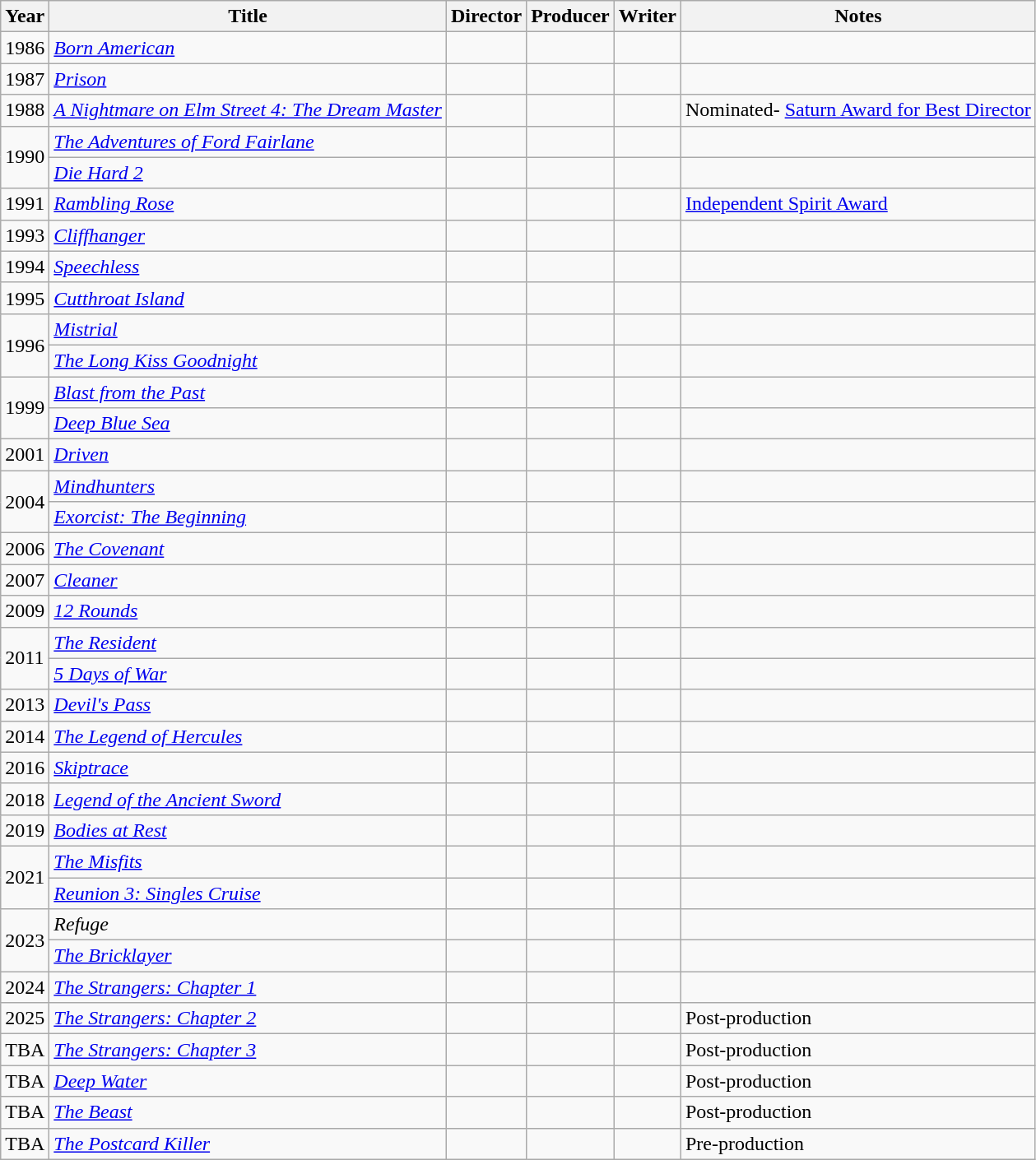<table class="wikitable">
<tr>
<th>Year</th>
<th>Title</th>
<th>Director</th>
<th>Producer</th>
<th>Writer</th>
<th>Notes</th>
</tr>
<tr>
<td>1986</td>
<td><em><a href='#'>Born American</a></em></td>
<td></td>
<td></td>
<td></td>
<td></td>
</tr>
<tr>
<td>1987</td>
<td><em><a href='#'>Prison</a></em></td>
<td></td>
<td></td>
<td></td>
<td></td>
</tr>
<tr>
<td>1988</td>
<td><em><a href='#'>A Nightmare on Elm Street 4: The Dream Master</a></em></td>
<td></td>
<td></td>
<td></td>
<td>Nominated- <a href='#'>Saturn Award for Best Director</a></td>
</tr>
<tr>
<td rowspan="2">1990</td>
<td><em><a href='#'>The Adventures of Ford Fairlane</a></em></td>
<td></td>
<td></td>
<td></td>
<td></td>
</tr>
<tr>
<td><em><a href='#'>Die Hard 2</a></em></td>
<td></td>
<td></td>
<td></td>
<td></td>
</tr>
<tr>
<td>1991</td>
<td><em><a href='#'>Rambling Rose</a></em></td>
<td></td>
<td></td>
<td></td>
<td><a href='#'>Independent Spirit Award</a></td>
</tr>
<tr>
<td>1993</td>
<td><em><a href='#'>Cliffhanger</a></em></td>
<td></td>
<td></td>
<td></td>
<td></td>
</tr>
<tr>
<td>1994</td>
<td><em><a href='#'>Speechless</a></em></td>
<td></td>
<td></td>
<td></td>
<td></td>
</tr>
<tr>
<td>1995</td>
<td><em><a href='#'>Cutthroat Island</a></em></td>
<td></td>
<td></td>
<td></td>
<td></td>
</tr>
<tr>
<td rowspan="2">1996</td>
<td><em><a href='#'>Mistrial</a></em></td>
<td></td>
<td></td>
<td></td>
<td></td>
</tr>
<tr>
<td><em><a href='#'>The Long Kiss Goodnight</a></em></td>
<td></td>
<td></td>
<td></td>
<td></td>
</tr>
<tr>
<td rowspan="2">1999</td>
<td><em><a href='#'>Blast from the Past</a></em></td>
<td></td>
<td></td>
<td></td>
<td></td>
</tr>
<tr>
<td><em><a href='#'>Deep Blue Sea</a></em></td>
<td></td>
<td></td>
<td></td>
<td></td>
</tr>
<tr>
<td>2001</td>
<td><em><a href='#'>Driven</a></em></td>
<td></td>
<td></td>
<td></td>
<td></td>
</tr>
<tr>
<td rowspan="2">2004</td>
<td><em><a href='#'>Mindhunters</a></em></td>
<td></td>
<td></td>
<td></td>
<td></td>
</tr>
<tr>
<td><em><a href='#'>Exorcist: The Beginning</a></em></td>
<td></td>
<td></td>
<td></td>
<td></td>
</tr>
<tr>
<td>2006</td>
<td><em><a href='#'>The Covenant</a></em></td>
<td></td>
<td></td>
<td></td>
<td></td>
</tr>
<tr>
<td>2007</td>
<td><em><a href='#'>Cleaner</a></em></td>
<td></td>
<td></td>
<td></td>
<td></td>
</tr>
<tr>
<td>2009</td>
<td><em><a href='#'>12 Rounds</a></em></td>
<td></td>
<td></td>
<td></td>
<td></td>
</tr>
<tr>
<td rowspan="2">2011</td>
<td><em><a href='#'>The Resident</a></em></td>
<td></td>
<td></td>
<td></td>
<td></td>
</tr>
<tr>
<td><em><a href='#'>5 Days of War</a></em></td>
<td></td>
<td></td>
<td></td>
<td></td>
</tr>
<tr>
<td>2013</td>
<td><em><a href='#'>Devil's Pass</a></em></td>
<td></td>
<td></td>
<td></td>
<td></td>
</tr>
<tr>
<td>2014</td>
<td><em><a href='#'>The Legend of Hercules</a></em></td>
<td></td>
<td></td>
<td></td>
<td></td>
</tr>
<tr>
<td>2016</td>
<td><em><a href='#'>Skiptrace</a></em></td>
<td></td>
<td></td>
<td></td>
<td></td>
</tr>
<tr>
<td>2018</td>
<td><em><a href='#'>Legend of the Ancient Sword</a></em></td>
<td></td>
<td></td>
<td></td>
<td></td>
</tr>
<tr>
<td>2019</td>
<td><em><a href='#'>Bodies at Rest</a></em></td>
<td></td>
<td></td>
<td></td>
<td></td>
</tr>
<tr>
<td rowspan="2">2021</td>
<td><em><a href='#'>The Misfits</a></em></td>
<td></td>
<td></td>
<td></td>
<td></td>
</tr>
<tr>
<td><em><a href='#'>Reunion 3: Singles Cruise</a></em></td>
<td></td>
<td></td>
<td></td>
<td></td>
</tr>
<tr>
<td rowspan="2">2023</td>
<td><em>Refuge</em></td>
<td></td>
<td></td>
<td></td>
<td></td>
</tr>
<tr>
<td><em><a href='#'>The Bricklayer</a></em></td>
<td></td>
<td></td>
<td></td>
<td></td>
</tr>
<tr>
<td>2024</td>
<td><em><a href='#'>The Strangers: Chapter 1</a></em></td>
<td></td>
<td></td>
<td></td>
</tr>
<tr>
<td>2025</td>
<td><em><a href='#'>The Strangers: Chapter 2</a></em></td>
<td></td>
<td></td>
<td></td>
<td>Post-production</td>
</tr>
<tr>
<td>TBA</td>
<td><em><a href='#'>The Strangers: Chapter 3</a></em></td>
<td></td>
<td></td>
<td></td>
<td>Post-production</td>
</tr>
<tr>
<td>TBA</td>
<td><em><a href='#'>Deep Water</a></em></td>
<td></td>
<td></td>
<td></td>
<td>Post-production</td>
</tr>
<tr>
<td>TBA</td>
<td><em><a href='#'>The Beast</a></em></td>
<td></td>
<td></td>
<td></td>
<td>Post-production</td>
</tr>
<tr>
<td>TBA</td>
<td><em><a href='#'>The Postcard Killer</a></em></td>
<td></td>
<td></td>
<td></td>
<td>Pre-production</td>
</tr>
</table>
